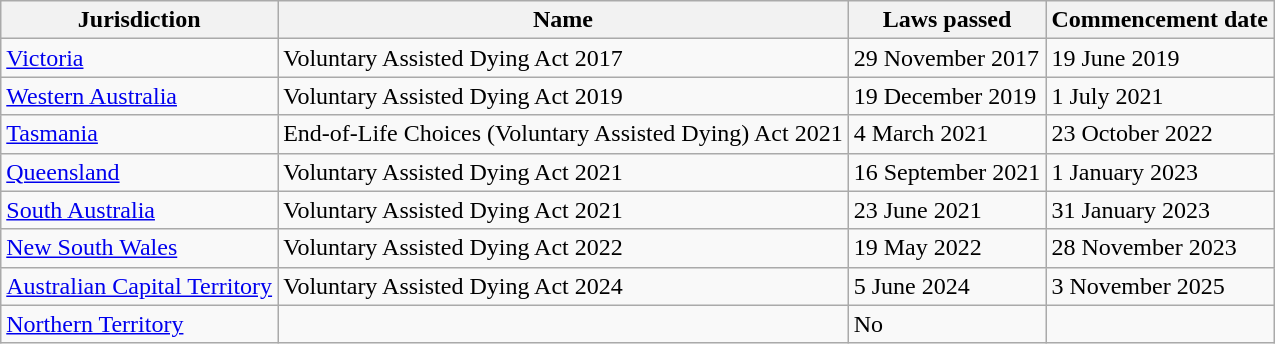<table class="wikitable sortable">
<tr>
<th>Jurisdiction</th>
<th>Name</th>
<th data-sort-type="date">Laws passed</th>
<th data-sort-type="date">Commencement date</th>
</tr>
<tr>
<td><a href='#'>Victoria</a></td>
<td>Voluntary Assisted Dying Act 2017</td>
<td>29 November 2017</td>
<td>19 June 2019</td>
</tr>
<tr>
<td><a href='#'>Western Australia</a></td>
<td>Voluntary Assisted Dying Act 2019</td>
<td>19 December 2019</td>
<td>1 July 2021</td>
</tr>
<tr>
<td><a href='#'>Tasmania</a></td>
<td>End-of-Life Choices (Voluntary Assisted Dying) Act 2021</td>
<td>4 March 2021</td>
<td>23 October 2022</td>
</tr>
<tr>
<td><a href='#'>Queensland</a></td>
<td>Voluntary Assisted Dying Act 2021</td>
<td>16 September 2021</td>
<td>1 January 2023</td>
</tr>
<tr>
<td><a href='#'>South Australia</a></td>
<td>Voluntary Assisted Dying Act 2021</td>
<td>23 June 2021</td>
<td>31 January 2023</td>
</tr>
<tr>
<td><a href='#'>New South Wales</a></td>
<td>Voluntary Assisted Dying Act 2022</td>
<td>19 May 2022</td>
<td>28 November 2023</td>
</tr>
<tr>
<td><a href='#'>Australian Capital Territory</a></td>
<td>Voluntary Assisted Dying Act 2024</td>
<td>5 June 2024</td>
<td>3 November 2025</td>
</tr>
<tr>
<td><a href='#'>Northern Territory</a></td>
<td></td>
<td>No</td>
<td></td>
</tr>
</table>
